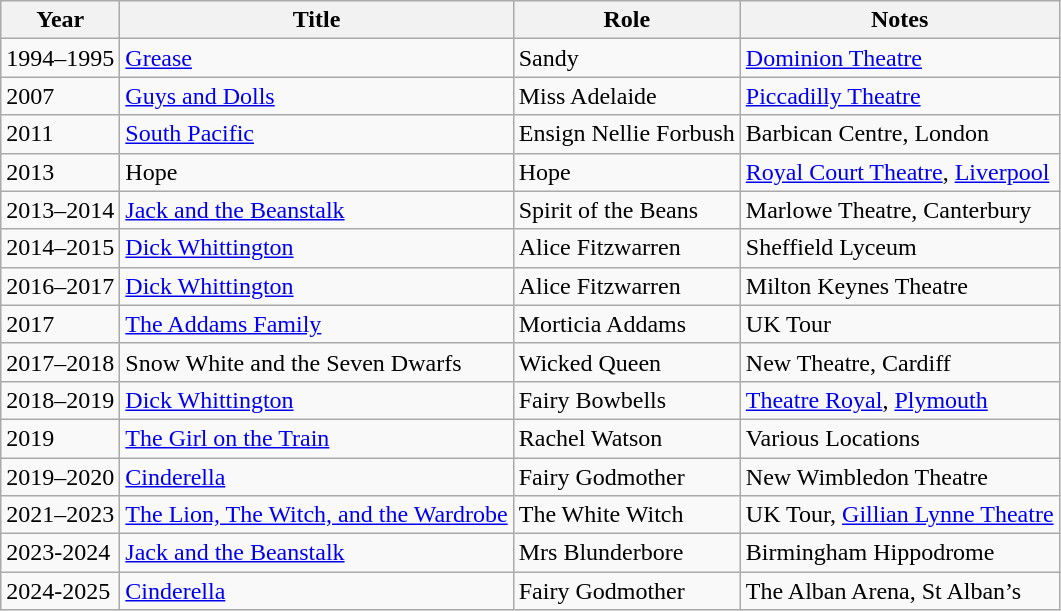<table class="wikitable">
<tr>
<th>Year</th>
<th>Title</th>
<th>Role</th>
<th>Notes</th>
</tr>
<tr>
<td>1994–1995</td>
<td><a href='#'>Grease</a></td>
<td>Sandy</td>
<td><a href='#'>Dominion Theatre</a></td>
</tr>
<tr>
<td>2007</td>
<td><a href='#'>Guys and Dolls</a></td>
<td>Miss Adelaide</td>
<td><a href='#'>Piccadilly Theatre</a></td>
</tr>
<tr>
<td>2011</td>
<td><a href='#'>South Pacific</a></td>
<td>Ensign Nellie Forbush</td>
<td>Barbican Centre, London</td>
</tr>
<tr>
<td>2013</td>
<td>Hope</td>
<td>Hope</td>
<td><a href='#'>Royal Court Theatre</a>, <a href='#'>Liverpool</a></td>
</tr>
<tr>
<td>2013–2014</td>
<td><a href='#'>Jack and the Beanstalk</a></td>
<td>Spirit of the Beans</td>
<td>Marlowe Theatre, Canterbury</td>
</tr>
<tr>
<td>2014–2015</td>
<td><a href='#'>Dick Whittington</a></td>
<td>Alice Fitzwarren</td>
<td>Sheffield Lyceum</td>
</tr>
<tr>
<td>2016–2017</td>
<td><a href='#'>Dick Whittington</a></td>
<td>Alice Fitzwarren</td>
<td>Milton Keynes Theatre</td>
</tr>
<tr>
<td>2017</td>
<td><a href='#'>The Addams Family</a></td>
<td>Morticia Addams</td>
<td>UK Tour</td>
</tr>
<tr>
<td>2017–2018</td>
<td>Snow White and the Seven Dwarfs</td>
<td>Wicked Queen</td>
<td>New Theatre, Cardiff</td>
</tr>
<tr>
<td>2018–2019</td>
<td><a href='#'>Dick Whittington</a></td>
<td>Fairy Bowbells</td>
<td><a href='#'>Theatre Royal</a>, <a href='#'>Plymouth</a></td>
</tr>
<tr>
<td>2019</td>
<td><a href='#'>The Girl on the Train</a></td>
<td>Rachel Watson</td>
<td>Various Locations</td>
</tr>
<tr>
<td>2019–2020</td>
<td><a href='#'>Cinderella</a></td>
<td>Fairy Godmother</td>
<td>New Wimbledon Theatre</td>
</tr>
<tr>
<td>2021–2023</td>
<td><a href='#'>The Lion, The Witch, and the Wardrobe</a></td>
<td>The White Witch</td>
<td>UK Tour, <a href='#'>Gillian Lynne Theatre</a></td>
</tr>
<tr>
<td>2023-2024</td>
<td><a href='#'>Jack and the Beanstalk</a></td>
<td>Mrs Blunderbore</td>
<td>Birmingham Hippodrome</td>
</tr>
<tr>
<td>2024-2025</td>
<td><a href='#'>Cinderella</a></td>
<td>Fairy Godmother</td>
<td>The Alban Arena, St Alban’s</td>
</tr>
</table>
